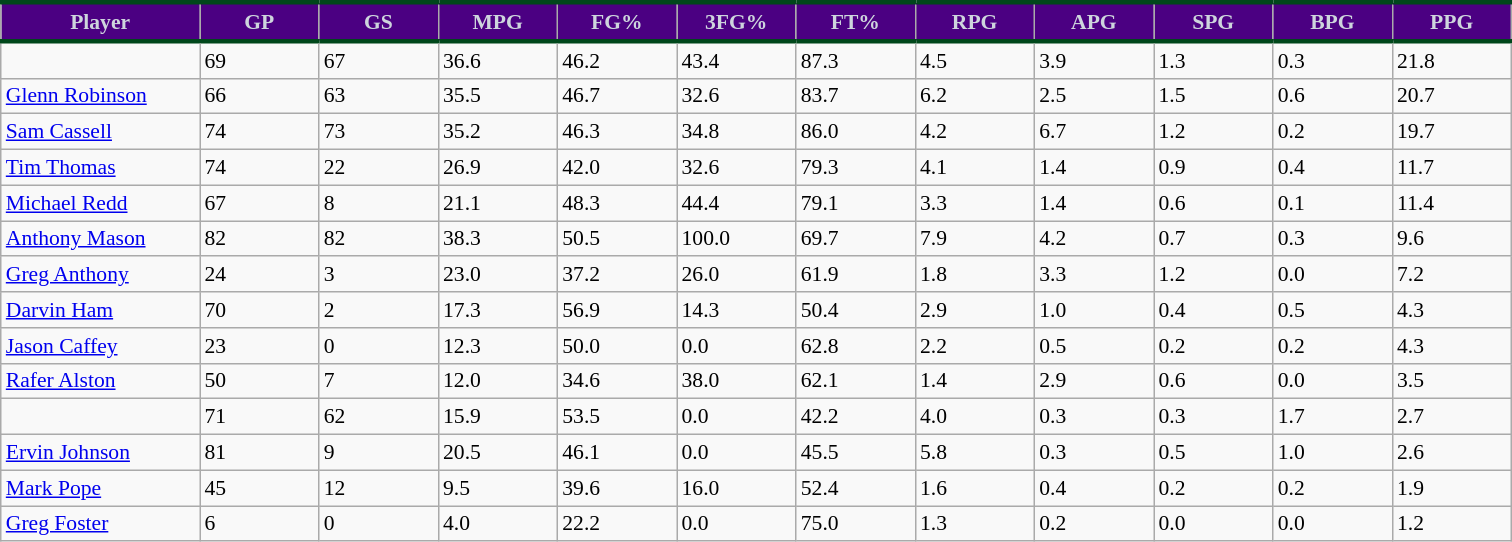<table class="wikitable sortable" style="font-size: 90%">
<tr>
<th style="background:#4B0082; color:#CED5DD; border-top:#00471B 3px solid; border-bottom:#00471B 3px solid;" width="10%">Player</th>
<th style="background:#4B0082; color:#CED5DD; border-top:#00471B 3px solid; border-bottom:#00471B 3px solid;" width="6%">GP</th>
<th style="background:#4B0082; color:#CED5DD; border-top:#00471B 3px solid; border-bottom:#00471B 3px solid;" width="6%">GS</th>
<th style="background:#4B0082; color:#CED5DD; border-top:#00471B 3px solid; border-bottom:#00471B 3px solid;" width="6%">MPG</th>
<th style="background:#4B0082; color:#CED5DD; border-top:#00471B 3px solid; border-bottom:#00471B 3px solid;"width="6%">FG%</th>
<th style="background:#4B0082; color:#CED5DD; border-top:#00471B 3px solid; border-bottom:#00471B 3px solid;" width="6%">3FG%</th>
<th style="background:#4B0082; color:#CED5DD; border-top:#00471B 3px solid; border-bottom:#00471B 3px solid;" width="6%">FT%</th>
<th style="background:#4B0082; color:#CED5DD; border-top:#00471B 3px solid; border-bottom:#00471B 3px solid;"width="6%">RPG</th>
<th style="background:#4B0082; color:#CED5DD; border-top:#00471B 3px solid; border-bottom:#00471B 3px solid;"width="6%">APG</th>
<th style="background:#4B0082; color:#CED5DD; border-top:#00471B 3px solid; border-bottom:#00471B 3px solid;"width="6%">SPG</th>
<th style="background:#4B0082; color:#CED5DD; border-top:#00471B 3px solid; border-bottom:#00471B 3px solid;"width="6%">BPG</th>
<th style="background:#4B0082; color:#CED5DD; border-top:#00471B 3px solid; border-bottom:#00471B 3px solid;"width="6%">PPG</th>
</tr>
<tr>
<td></td>
<td>69</td>
<td>67</td>
<td>36.6</td>
<td>46.2</td>
<td>43.4</td>
<td>87.3</td>
<td>4.5</td>
<td>3.9</td>
<td>1.3</td>
<td>0.3</td>
<td>21.8</td>
</tr>
<tr>
<td><a href='#'>Glenn Robinson</a></td>
<td>66</td>
<td>63</td>
<td>35.5</td>
<td>46.7</td>
<td>32.6</td>
<td>83.7</td>
<td>6.2</td>
<td>2.5</td>
<td>1.5</td>
<td>0.6</td>
<td>20.7</td>
</tr>
<tr>
<td><a href='#'>Sam Cassell</a></td>
<td>74</td>
<td>73</td>
<td>35.2</td>
<td>46.3</td>
<td>34.8</td>
<td>86.0</td>
<td>4.2</td>
<td>6.7</td>
<td>1.2</td>
<td>0.2</td>
<td>19.7</td>
</tr>
<tr>
<td><a href='#'>Tim Thomas</a></td>
<td>74</td>
<td>22</td>
<td>26.9</td>
<td>42.0</td>
<td>32.6</td>
<td>79.3</td>
<td>4.1</td>
<td>1.4</td>
<td>0.9</td>
<td>0.4</td>
<td>11.7</td>
</tr>
<tr>
<td><a href='#'>Michael Redd</a></td>
<td>67</td>
<td>8</td>
<td>21.1</td>
<td>48.3</td>
<td>44.4</td>
<td>79.1</td>
<td>3.3</td>
<td>1.4</td>
<td>0.6</td>
<td>0.1</td>
<td>11.4</td>
</tr>
<tr>
<td><a href='#'>Anthony Mason</a></td>
<td>82</td>
<td>82</td>
<td>38.3</td>
<td>50.5</td>
<td>100.0</td>
<td>69.7</td>
<td>7.9</td>
<td>4.2</td>
<td>0.7</td>
<td>0.3</td>
<td>9.6</td>
</tr>
<tr>
<td><a href='#'>Greg Anthony</a></td>
<td>24</td>
<td>3</td>
<td>23.0</td>
<td>37.2</td>
<td>26.0</td>
<td>61.9</td>
<td>1.8</td>
<td>3.3</td>
<td>1.2</td>
<td>0.0</td>
<td>7.2</td>
</tr>
<tr>
<td><a href='#'>Darvin Ham</a></td>
<td>70</td>
<td>2</td>
<td>17.3</td>
<td>56.9</td>
<td>14.3</td>
<td>50.4</td>
<td>2.9</td>
<td>1.0</td>
<td>0.4</td>
<td>0.5</td>
<td>4.3</td>
</tr>
<tr>
<td><a href='#'>Jason Caffey</a></td>
<td>23</td>
<td>0</td>
<td>12.3</td>
<td>50.0</td>
<td>0.0</td>
<td>62.8</td>
<td>2.2</td>
<td>0.5</td>
<td>0.2</td>
<td>0.2</td>
<td>4.3</td>
</tr>
<tr>
<td><a href='#'>Rafer Alston</a></td>
<td>50</td>
<td>7</td>
<td>12.0</td>
<td>34.6</td>
<td>38.0</td>
<td>62.1</td>
<td>1.4</td>
<td>2.9</td>
<td>0.6</td>
<td>0.0</td>
<td>3.5</td>
</tr>
<tr>
<td></td>
<td>71</td>
<td>62</td>
<td>15.9</td>
<td>53.5</td>
<td>0.0</td>
<td>42.2</td>
<td>4.0</td>
<td>0.3</td>
<td>0.3</td>
<td>1.7</td>
<td>2.7</td>
</tr>
<tr>
<td><a href='#'>Ervin Johnson</a></td>
<td>81</td>
<td>9</td>
<td>20.5</td>
<td>46.1</td>
<td>0.0</td>
<td>45.5</td>
<td>5.8</td>
<td>0.3</td>
<td>0.5</td>
<td>1.0</td>
<td>2.6</td>
</tr>
<tr>
<td><a href='#'>Mark Pope</a></td>
<td>45</td>
<td>12</td>
<td>9.5</td>
<td>39.6</td>
<td>16.0</td>
<td>52.4</td>
<td>1.6</td>
<td>0.4</td>
<td>0.2</td>
<td>0.2</td>
<td>1.9</td>
</tr>
<tr>
<td><a href='#'>Greg Foster</a></td>
<td>6</td>
<td>0</td>
<td>4.0</td>
<td>22.2</td>
<td>0.0</td>
<td>75.0</td>
<td>1.3</td>
<td>0.2</td>
<td>0.0</td>
<td>0.0</td>
<td>1.2</td>
</tr>
</table>
